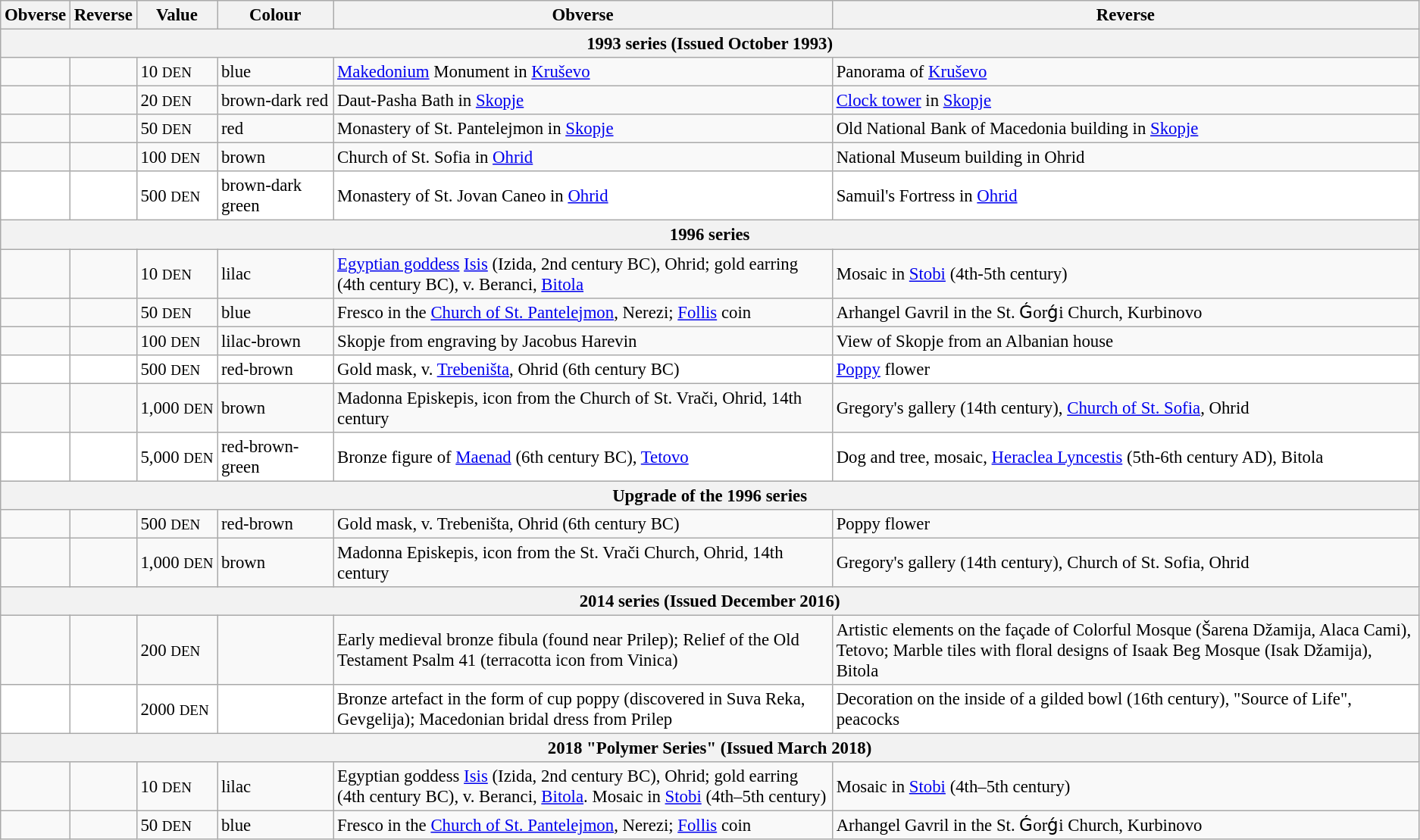<table class="wikitable" style="font-size: 95%">
<tr>
<th>Obverse</th>
<th>Reverse</th>
<th>Value</th>
<th width=95>Colour</th>
<th>Obverse</th>
<th>Reverse</th>
</tr>
<tr>
<th colspan="8">1993 series (Issued October 1993)</th>
</tr>
<tr>
<td align="center"></td>
<td align="center"></td>
<td>10 <small>DEN</small></td>
<td>blue</td>
<td><a href='#'>Makedonium</a> Monument in <a href='#'>Kruševo</a></td>
<td>Panorama of <a href='#'>Kruševo</a></td>
</tr>
<tr>
<td align="center"></td>
<td align="center"></td>
<td>20 <small>DEN</small></td>
<td>brown-dark red</td>
<td>Daut-Pasha Bath in <a href='#'>Skopje</a></td>
<td><a href='#'>Clock tower</a> in <a href='#'>Skopje</a></td>
</tr>
<tr>
<td align="center"></td>
<td align="center"></td>
<td>50 <small>DEN</small></td>
<td>red</td>
<td>Monastery of St. Pantelejmon in <a href='#'>Skopje</a></td>
<td>Old National Bank of Macedonia building in <a href='#'>Skopje</a></td>
</tr>
<tr>
<td align="center"></td>
<td align="center"></td>
<td>100 <small>DEN</small></td>
<td>brown</td>
<td>Church of St. Sofia in <a href='#'>Ohrid</a></td>
<td>National Museum building in Ohrid</td>
</tr>
<tr bgcolor = white>
<td align="center"></td>
<td align="center"></td>
<td>500 <small>DEN</small></td>
<td>brown-dark green</td>
<td>Monastery of St. Jovan Caneo in <a href='#'>Ohrid</a></td>
<td>Samuil's Fortress in <a href='#'>Ohrid</a></td>
</tr>
<tr>
<th colspan="8">1996 series</th>
</tr>
<tr>
<td></td>
<td></td>
<td>10 <small>DEN</small></td>
<td>lilac</td>
<td><a href='#'>Egyptian goddess</a> <a href='#'>Isis</a> (Izida, 2nd century BC), Ohrid; gold earring (4th century BC), v. Beranci, <a href='#'>Bitola</a></td>
<td>Mosaic in <a href='#'>Stobi</a> (4th-5th century)</td>
</tr>
<tr>
<td></td>
<td></td>
<td>50 <small>DEN</small></td>
<td>blue</td>
<td>Fresco in the <a href='#'>Church of St. Pantelejmon</a>, Nerezi; <a href='#'>Follis</a> coin</td>
<td>Arhangel Gavril in the St. Ǵorǵi Church, Kurbinovo</td>
</tr>
<tr>
<td></td>
<td></td>
<td>100 <small>DEN</small></td>
<td>lilac-brown</td>
<td>Skopje from engraving by Jacobus Harevin</td>
<td>View of Skopje from an Albanian house</td>
</tr>
<tr bgcolor = white>
<td></td>
<td></td>
<td>500 <small>DEN</small></td>
<td>red-brown</td>
<td>Gold mask, v. <a href='#'>Trebeništa</a>, Ohrid (6th century BC)</td>
<td><a href='#'>Poppy</a> flower</td>
</tr>
<tr>
<td></td>
<td></td>
<td>1,000 <small>DEN</small></td>
<td>brown</td>
<td>Madonna Episkepis, icon from the Church of St. Vrači, Ohrid, 14th century</td>
<td>Gregory's gallery (14th century), <a href='#'>Church of St. Sofia</a>, Ohrid</td>
</tr>
<tr bgcolor = white>
<td></td>
<td></td>
<td>5,000 <small>DEN</small></td>
<td>red-brown-green</td>
<td>Bronze figure of <a href='#'>Maenad</a> (6th century BC), <a href='#'>Tetovo</a></td>
<td>Dog and tree, mosaic, <a href='#'>Heraclea Lyncestis</a> (5th-6th century AD), Bitola</td>
</tr>
<tr>
<th colspan="8">Upgrade of the 1996 series</th>
</tr>
<tr>
<td></td>
<td></td>
<td>500 <small>DEN</small></td>
<td>red-brown</td>
<td>Gold mask, v. Trebeništa, Ohrid (6th century BC)</td>
<td>Poppy flower</td>
</tr>
<tr>
<td></td>
<td></td>
<td>1,000 <small>DEN</small></td>
<td>brown</td>
<td>Madonna Episkepis, icon from the St. Vrači Church, Ohrid, 14th century</td>
<td>Gregory's gallery (14th century), Church of St. Sofia, Ohrid</td>
</tr>
<tr>
<th colspan="8">2014 series (Issued December 2016)</th>
</tr>
<tr>
<td align="center"></td>
<td align="center"></td>
<td>200 <small>DEN</small></td>
<td></td>
<td>Early medieval bronze fibula (found near Prilep); Relief of the Old Testament Psalm 41 (terracotta icon from Vinica)</td>
<td>Artistic elements on the façade of Colorful Mosque (Šarena Džamija, Alaca Cami), Tetovo; Marble tiles with floral designs of Isaak Beg Mosque (Isak Džamija), Bitola</td>
</tr>
<tr bgcolor = white>
<td align="center"></td>
<td align="center"></td>
<td>2000 <small>DEN</small></td>
<td></td>
<td>Bronze artefact in the form of cup poppy (discovered in Suva Reka, Gevgelija); Macedonian bridal dress from Prilep</td>
<td>Decoration on the inside of a gilded bowl (16th century), "Source of Life", peacocks</td>
</tr>
<tr>
<th colspan="8">2018 "Polymer Series" (Issued March 2018)</th>
</tr>
<tr>
<td></td>
<td></td>
<td>10 <small>DEN</small></td>
<td>lilac</td>
<td>Egyptian goddess <a href='#'>Isis</a> (Izida, 2nd century BC), Ohrid; gold earring (4th century BC), v. Beranci, <a href='#'>Bitola</a>. Mosaic in <a href='#'>Stobi</a> (4th–5th century)</td>
<td>Mosaic in <a href='#'>Stobi</a> (4th–5th century)</td>
</tr>
<tr>
<td></td>
<td></td>
<td>50 <small>DEN</small></td>
<td>blue</td>
<td>Fresco in the <a href='#'>Church of St. Pantelejmon</a>, Nerezi; <a href='#'>Follis</a> coin</td>
<td>Arhangel Gavril in the St. Ǵorǵi Church, Kurbinovo</td>
</tr>
</table>
